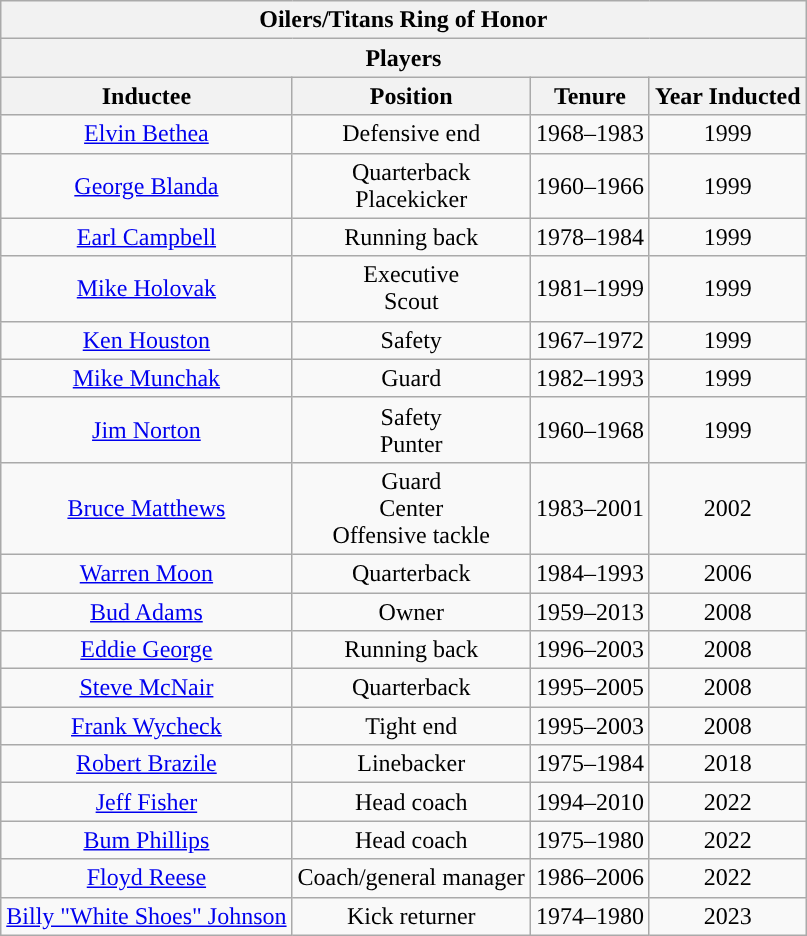<table class="wikitable"  style="text-align:center">
<tr>
<th colspan="5">Oilers/Titans Ring of Honor</th>
</tr>
<tr>
<th colspan="5">Players</th>
</tr>
<tr>
<th scope="col">Inductee</th>
<th scope="col">Position</th>
<th scope="col">Tenure</th>
<th scope="col">Year Inducted</th>
</tr>
<tr>
<td><a href='#'>Elvin Bethea</a></td>
<td>Defensive end</td>
<td>1968–1983</td>
<td>1999</td>
</tr>
<tr>
<td><a href='#'>George Blanda</a></td>
<td>Quarterback<br>Placekicker</td>
<td>1960–1966</td>
<td>1999</td>
</tr>
<tr>
<td><a href='#'>Earl Campbell</a></td>
<td>Running back</td>
<td>1978–1984</td>
<td>1999</td>
</tr>
<tr>
<td><a href='#'>Mike Holovak</a></td>
<td>Executive<br>Scout</td>
<td>1981–1999</td>
<td>1999</td>
</tr>
<tr>
<td><a href='#'>Ken Houston</a></td>
<td>Safety</td>
<td>1967–1972</td>
<td>1999</td>
</tr>
<tr>
<td><a href='#'>Mike Munchak</a></td>
<td>Guard</td>
<td>1982–1993</td>
<td>1999</td>
</tr>
<tr>
<td><a href='#'>Jim Norton</a></td>
<td>Safety<br>Punter</td>
<td>1960–1968</td>
<td>1999</td>
</tr>
<tr>
<td><a href='#'>Bruce Matthews</a></td>
<td>Guard<br>Center<br>Offensive tackle</td>
<td>1983–2001</td>
<td>2002</td>
</tr>
<tr>
<td><a href='#'>Warren Moon</a></td>
<td>Quarterback</td>
<td>1984–1993</td>
<td>2006</td>
</tr>
<tr>
<td><a href='#'>Bud Adams</a></td>
<td>Owner</td>
<td>1959–2013</td>
<td>2008</td>
</tr>
<tr>
<td><a href='#'>Eddie George</a></td>
<td>Running back</td>
<td>1996–2003</td>
<td>2008</td>
</tr>
<tr>
<td><a href='#'>Steve McNair</a></td>
<td>Quarterback</td>
<td>1995–2005</td>
<td>2008</td>
</tr>
<tr>
<td><a href='#'>Frank Wycheck</a></td>
<td>Tight end</td>
<td>1995–2003</td>
<td>2008</td>
</tr>
<tr>
<td><a href='#'>Robert Brazile</a></td>
<td>Linebacker</td>
<td>1975–1984</td>
<td>2018</td>
</tr>
<tr>
<td><a href='#'>Jeff Fisher</a></td>
<td>Head coach</td>
<td>1994–2010</td>
<td>2022</td>
</tr>
<tr>
<td><a href='#'>Bum Phillips</a></td>
<td>Head coach</td>
<td>1975–1980</td>
<td>2022</td>
</tr>
<tr>
<td><a href='#'>Floyd Reese</a></td>
<td>Coach/general manager</td>
<td>1986–2006</td>
<td>2022</td>
</tr>
<tr>
<td><a href='#'>Billy "White Shoes" Johnson</a></td>
<td>Kick returner</td>
<td>1974–1980</td>
<td>2023</td>
</tr>
</table>
